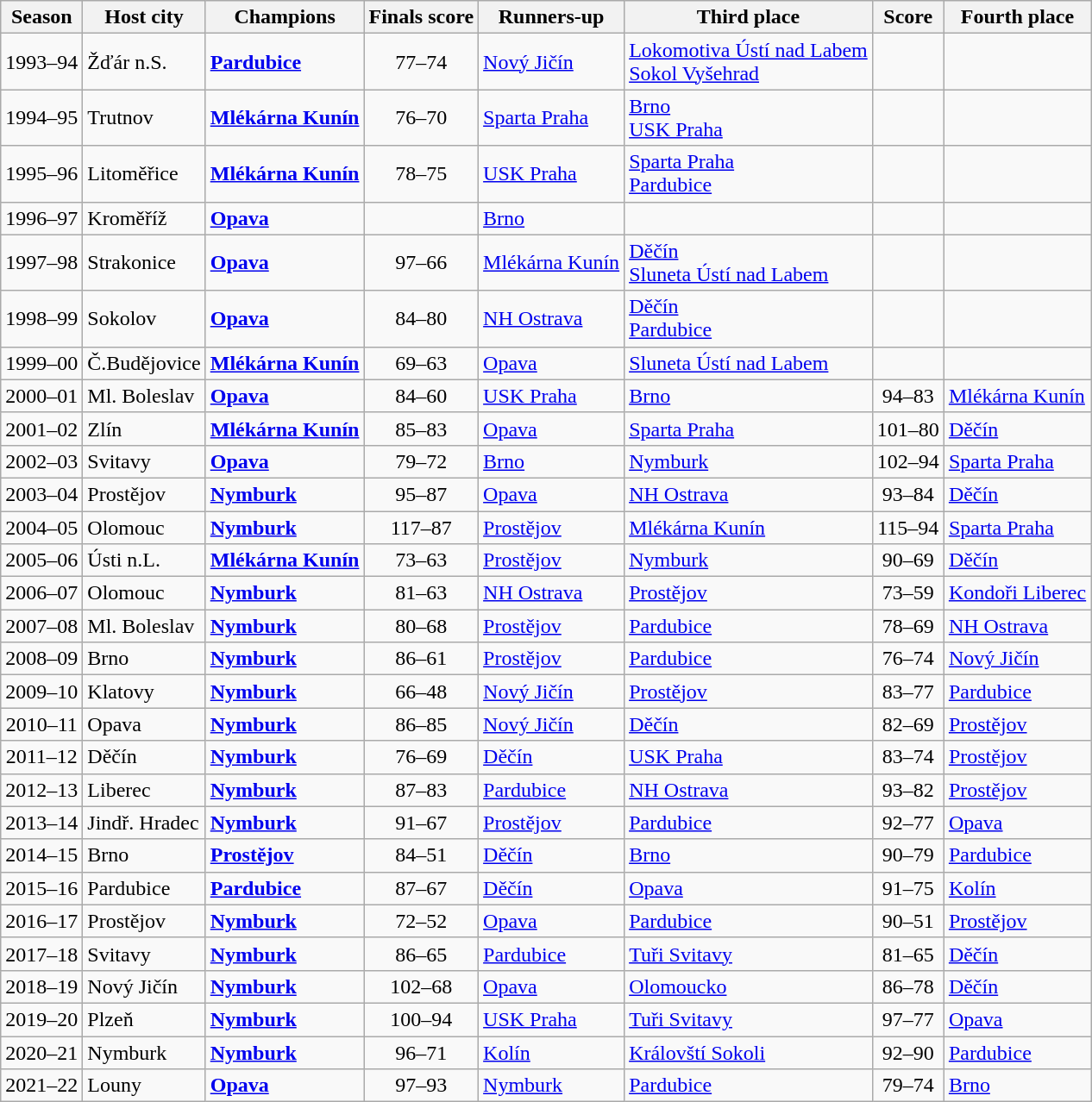<table class="wikitable sortable">
<tr>
<th>Season</th>
<th>Host city</th>
<th>Champions</th>
<th>Finals score</th>
<th>Runners-up</th>
<th>Third place</th>
<th>Score</th>
<th>Fourth place</th>
</tr>
<tr>
<td align="center">1993–94</td>
<td>Žďár n.S.</td>
<td><a href='#'><strong>Pardubice</strong></a></td>
<td style="text-align:center;">77–74</td>
<td><a href='#'>Nový Jičín</a></td>
<td><a href='#'>Lokomotiva Ústí nad Labem</a><br> <a href='#'>Sokol Vyšehrad</a></td>
<td></td>
<td></td>
</tr>
<tr>
<td align="center">1994–95</td>
<td>Trutnov</td>
<td><a href='#'><strong>Mlékárna Kunín</strong></a></td>
<td style="text-align:center;">76–70</td>
<td><a href='#'>Sparta Praha</a></td>
<td><a href='#'>Brno</a><br><a href='#'>USK Praha</a></td>
<td style="text-align:center;"></td>
<td></td>
</tr>
<tr>
<td align="center">1995–96</td>
<td>Litoměřice</td>
<td><a href='#'><strong>Mlékárna Kunín</strong></a></td>
<td style="text-align:center;">78–75</td>
<td><a href='#'>USK Praha</a></td>
<td><a href='#'>Sparta Praha</a><br><a href='#'>Pardubice</a></td>
<td style="text-align:center;"></td>
<td></td>
</tr>
<tr>
<td align="center">1996–97</td>
<td>Kroměříž</td>
<td><a href='#'><strong>Opava</strong></a></td>
<td style="text-align:center;"></td>
<td><a href='#'>Brno</a></td>
<td></td>
<td style="text-align:center;"></td>
<td></td>
</tr>
<tr>
<td align="center">1997–98</td>
<td>Strakonice</td>
<td><a href='#'><strong>Opava</strong></a></td>
<td style="text-align:center;">97–66</td>
<td><a href='#'>Mlékárna Kunín</a></td>
<td><a href='#'>Děčín</a> <br> <a href='#'>Sluneta Ústí nad Labem</a></td>
<td style="text-align:center;"></td>
<td></td>
</tr>
<tr>
<td align="center">1998–99</td>
<td>Sokolov</td>
<td><a href='#'><strong>Opava</strong></a></td>
<td style="text-align:center;">84–80</td>
<td><a href='#'>NH Ostrava</a></td>
<td><a href='#'>Děčín</a><br><a href='#'>Pardubice</a></td>
<td style="text-align:center;"></td>
<td></td>
</tr>
<tr>
<td align="center">1999–00</td>
<td>Č.Budějovice</td>
<td><a href='#'><strong>Mlékárna Kunín</strong></a></td>
<td style="text-align:center;">69–63</td>
<td><a href='#'>Opava</a></td>
<td><a href='#'>Sluneta Ústí nad Labem</a></td>
<td style="text-align:center;"></td>
<td></td>
</tr>
<tr>
<td align="center">2000–01</td>
<td>Ml. Boleslav</td>
<td><a href='#'><strong>Opava</strong></a></td>
<td style="text-align:center;">84–60</td>
<td><a href='#'>USK Praha</a></td>
<td><a href='#'>Brno</a></td>
<td style="text-align:center;">94–83</td>
<td><a href='#'>Mlékárna Kunín</a></td>
</tr>
<tr>
<td align="center">2001–02</td>
<td>Zlín</td>
<td><a href='#'><strong>Mlékárna Kunín</strong></a></td>
<td style="text-align:center;">85–83</td>
<td><a href='#'>Opava</a></td>
<td><a href='#'>Sparta Praha</a></td>
<td style="text-align:center;">101–80</td>
<td><a href='#'>Děčín</a></td>
</tr>
<tr>
<td align="center">2002–03</td>
<td>Svitavy</td>
<td><a href='#'><strong>Opava</strong></a></td>
<td style="text-align:center;">79–72</td>
<td><a href='#'>Brno</a></td>
<td><a href='#'>Nymburk</a></td>
<td style="text-align:center;">102–94</td>
<td><a href='#'>Sparta Praha</a></td>
</tr>
<tr>
<td align="center">2003–04</td>
<td>Prostějov</td>
<td><a href='#'><strong>Nymburk</strong></a></td>
<td style="text-align:center;">95–87</td>
<td><a href='#'>Opava</a></td>
<td><a href='#'>NH Ostrava</a></td>
<td style="text-align:center;">93–84</td>
<td><a href='#'>Děčín</a></td>
</tr>
<tr>
<td align="center">2004–05</td>
<td>Olomouc</td>
<td><a href='#'><strong>Nymburk</strong></a></td>
<td style="text-align:center;">117–87</td>
<td><a href='#'>Prostějov</a></td>
<td><a href='#'>Mlékárna Kunín</a></td>
<td style="text-align:center;">115–94</td>
<td><a href='#'>Sparta Praha</a></td>
</tr>
<tr>
<td align="center">2005–06</td>
<td>Ústi n.L.</td>
<td><a href='#'><strong>Mlékárna Kunín</strong></a></td>
<td style="text-align:center;">73–63</td>
<td><a href='#'>Prostějov</a></td>
<td><a href='#'>Nymburk</a></td>
<td style="text-align:center;">90–69</td>
<td><a href='#'>Děčín</a></td>
</tr>
<tr>
<td align="center">2006–07</td>
<td>Olomouc</td>
<td><a href='#'><strong>Nymburk</strong></a></td>
<td style="text-align:center;">81–63</td>
<td><a href='#'>NH Ostrava</a></td>
<td><a href='#'>Prostějov</a></td>
<td style="text-align:center;">73–59</td>
<td><a href='#'>Kondoři Liberec</a></td>
</tr>
<tr>
<td align="center">2007–08</td>
<td>Ml. Boleslav</td>
<td><a href='#'><strong>Nymburk</strong></a></td>
<td style="text-align:center;">80–68</td>
<td><a href='#'>Prostějov</a></td>
<td><a href='#'>Pardubice</a></td>
<td style="text-align:center;">78–69</td>
<td><a href='#'>NH Ostrava</a></td>
</tr>
<tr>
<td align="center">2008–09</td>
<td>Brno</td>
<td><a href='#'><strong>Nymburk</strong></a></td>
<td style="text-align:center;">86–61</td>
<td><a href='#'>Prostějov</a></td>
<td><a href='#'>Pardubice</a></td>
<td style="text-align:center;">76–74</td>
<td><a href='#'>Nový Jičín</a></td>
</tr>
<tr>
<td align="center">2009–10</td>
<td>Klatovy</td>
<td><a href='#'><strong>Nymburk</strong></a></td>
<td style="text-align:center;">66–48</td>
<td><a href='#'>Nový Jičín</a></td>
<td><a href='#'>Prostějov</a></td>
<td style="text-align:center;">83–77</td>
<td><a href='#'>Pardubice</a></td>
</tr>
<tr>
<td align="center">2010–11</td>
<td>Opava</td>
<td><a href='#'><strong>Nymburk</strong></a></td>
<td style="text-align:center;">86–85</td>
<td><a href='#'>Nový Jičín</a></td>
<td><a href='#'>Děčín</a></td>
<td style="text-align:center;">82–69</td>
<td><a href='#'>Prostějov</a></td>
</tr>
<tr>
<td align="center">2011–12</td>
<td>Děčín</td>
<td><a href='#'><strong>Nymburk</strong></a></td>
<td style="text-align:center;">76–69</td>
<td><a href='#'>Děčín</a></td>
<td><a href='#'>USK Praha</a></td>
<td style="text-align:center;">83–74</td>
<td><a href='#'>Prostějov</a></td>
</tr>
<tr>
<td align="center">2012–13</td>
<td>Liberec</td>
<td><a href='#'><strong>Nymburk</strong></a></td>
<td style="text-align:center;">87–83</td>
<td><a href='#'>Pardubice</a></td>
<td><a href='#'>NH Ostrava</a></td>
<td style="text-align:center;">93–82</td>
<td><a href='#'>Prostějov</a></td>
</tr>
<tr>
<td align="center">2013–14</td>
<td>Jindř. Hradec</td>
<td><a href='#'><strong>Nymburk</strong></a></td>
<td style="text-align:center;">91–67</td>
<td><a href='#'>Prostějov</a></td>
<td><a href='#'>Pardubice</a></td>
<td style="text-align:center;">92–77</td>
<td><a href='#'>Opava</a></td>
</tr>
<tr>
<td align="center">2014–15</td>
<td>Brno</td>
<td><a href='#'><strong>Prostějov</strong></a></td>
<td style="text-align:center;">84–51</td>
<td><a href='#'>Děčín</a></td>
<td><a href='#'>Brno</a></td>
<td style="text-align:center;">90–79</td>
<td><a href='#'>Pardubice</a></td>
</tr>
<tr>
<td align="center">2015–16</td>
<td>Pardubice</td>
<td><a href='#'><strong>Pardubice</strong></a></td>
<td style="text-align:center;">87–67</td>
<td><a href='#'>Děčín</a></td>
<td><a href='#'>Opava</a></td>
<td style="text-align:center;">91–75</td>
<td><a href='#'>Kolín</a></td>
</tr>
<tr>
<td align="center">2016–17</td>
<td>Prostějov</td>
<td><a href='#'><strong>Nymburk</strong></a></td>
<td style="text-align:center;">72–52</td>
<td><a href='#'>Opava</a></td>
<td><a href='#'>Pardubice</a></td>
<td style="text-align:center;">90–51</td>
<td><a href='#'>Prostějov</a></td>
</tr>
<tr>
<td align="center">2017–18</td>
<td>Svitavy</td>
<td><a href='#'><strong>Nymburk</strong></a></td>
<td style="text-align:center;">86–65</td>
<td><a href='#'>Pardubice</a></td>
<td><a href='#'>Tuři Svitavy</a></td>
<td style="text-align:center;">81–65</td>
<td><a href='#'>Děčín</a></td>
</tr>
<tr>
<td align="center">2018–19</td>
<td>Nový Jičín</td>
<td><a href='#'><strong>Nymburk</strong></a></td>
<td style="text-align:center;">102–68</td>
<td><a href='#'>Opava</a></td>
<td><a href='#'>Olomoucko</a></td>
<td style="text-align:center;">86–78</td>
<td><a href='#'>Děčín</a></td>
</tr>
<tr>
<td align="center">2019–20</td>
<td>Plzeň</td>
<td><a href='#'><strong>Nymburk</strong></a></td>
<td style="text-align:center;">100–94</td>
<td><a href='#'>USK Praha</a></td>
<td><a href='#'>Tuři Svitavy</a></td>
<td style="text-align:center;">97–77</td>
<td><a href='#'>Opava</a></td>
</tr>
<tr>
<td align="center">2020–21</td>
<td>Nymburk</td>
<td><a href='#'><strong>Nymburk</strong></a></td>
<td style="text-align:center;">96–71</td>
<td><a href='#'>Kolín</a></td>
<td><a href='#'>Královští Sokoli</a></td>
<td style="text-align:center;">92–90</td>
<td><a href='#'>Pardubice</a></td>
</tr>
<tr>
<td align="center">2021–22</td>
<td>Louny</td>
<td><a href='#'><strong>Opava</strong></a></td>
<td style="text-align:center;">97–93</td>
<td><a href='#'>Nymburk</a></td>
<td><a href='#'>Pardubice</a></td>
<td style="text-align:center;">79–74</td>
<td><a href='#'>Brno</a></td>
</tr>
</table>
